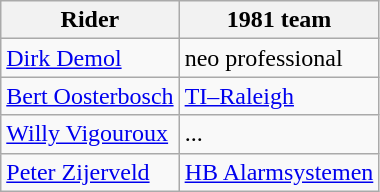<table class="wikitable">
<tr>
<th>Rider</th>
<th>1981 team</th>
</tr>
<tr>
<td><a href='#'>Dirk Demol</a></td>
<td>neo professional</td>
</tr>
<tr>
<td><a href='#'>Bert Oosterbosch</a></td>
<td><a href='#'>TI–Raleigh</a></td>
</tr>
<tr>
<td><a href='#'>Willy Vigouroux</a></td>
<td>...</td>
</tr>
<tr>
<td><a href='#'>Peter Zijerveld</a></td>
<td><a href='#'>HB Alarmsystemen</a></td>
</tr>
</table>
